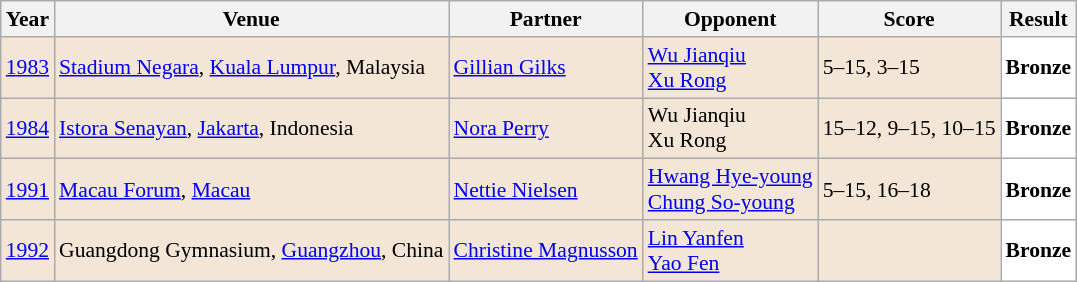<table class="sortable wikitable" style="font-size: 90%;">
<tr>
<th>Year</th>
<th>Venue</th>
<th>Partner</th>
<th>Opponent</th>
<th>Score</th>
<th>Result</th>
</tr>
<tr style="background:#F3E6D7">
<td align="center"><a href='#'>1983</a></td>
<td align="left"><a href='#'>Stadium Negara</a>, <a href='#'>Kuala Lumpur</a>, Malaysia</td>
<td align="left"> <a href='#'>Gillian Gilks</a></td>
<td align="left"> <a href='#'>Wu Jianqiu</a><br> <a href='#'>Xu Rong</a></td>
<td align="left">5–15, 3–15</td>
<td style="text-align:left; background:white"> <strong>Bronze</strong></td>
</tr>
<tr style="background:#F3E6D7">
<td align="center"><a href='#'>1984</a></td>
<td align="left"><a href='#'>Istora Senayan</a>, <a href='#'>Jakarta</a>, Indonesia</td>
<td align="left"> <a href='#'>Nora Perry</a></td>
<td align="left"> Wu Jianqiu<br> Xu Rong</td>
<td align="left">15–12, 9–15, 10–15</td>
<td style="text-align:left; background:white"> <strong>Bronze</strong></td>
</tr>
<tr style="background:#F3E6D7">
<td align="center"><a href='#'>1991</a></td>
<td align="left"><a href='#'>Macau Forum</a>, <a href='#'>Macau</a></td>
<td align="left"> <a href='#'>Nettie Nielsen</a></td>
<td align="left"> <a href='#'>Hwang Hye-young</a><br> <a href='#'>Chung So-young</a></td>
<td align="left">5–15, 16–18</td>
<td style="text-align:left; background:white"> <strong>Bronze</strong></td>
</tr>
<tr style="background:#F3E6D7">
<td align="center"><a href='#'>1992</a></td>
<td align="left">Guangdong Gymnasium, <a href='#'>Guangzhou</a>, China</td>
<td align="left"> <a href='#'>Christine Magnusson</a></td>
<td align="left"> <a href='#'>Lin Yanfen</a> <br>  <a href='#'>Yao Fen</a></td>
<td align="left"></td>
<td style="text-align:left; background:white"> <strong>Bronze</strong></td>
</tr>
</table>
